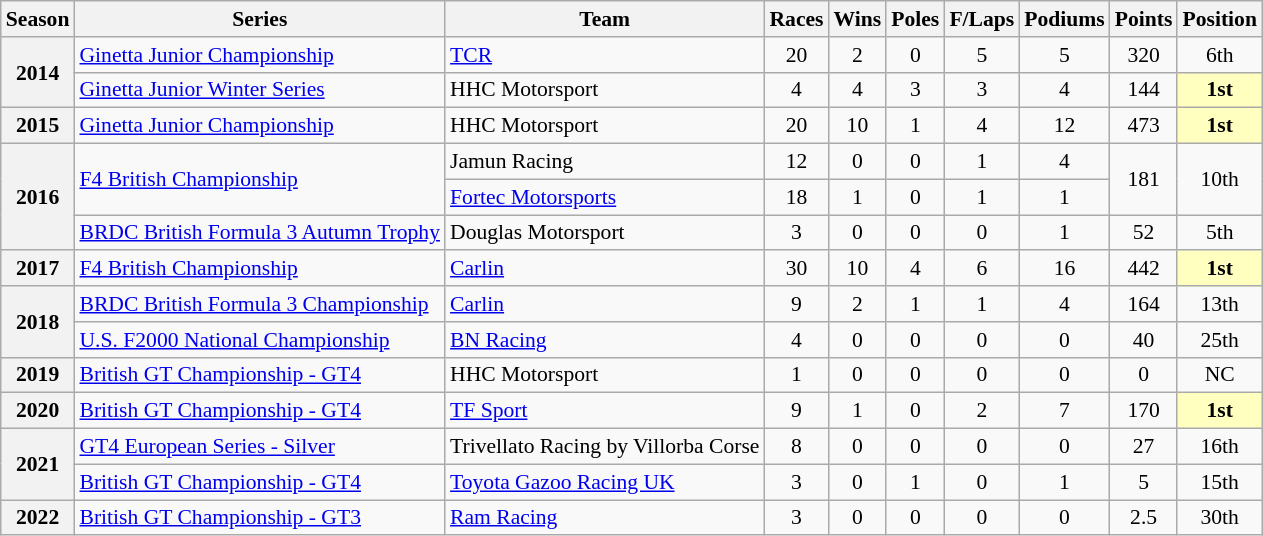<table class="wikitable" style="font-size: 90%; text-align:center">
<tr>
<th>Season</th>
<th>Series</th>
<th>Team</th>
<th>Races</th>
<th>Wins</th>
<th>Poles</th>
<th>F/Laps</th>
<th>Podiums</th>
<th>Points</th>
<th>Position</th>
</tr>
<tr>
<th rowspan=2>2014</th>
<td align=left><a href='#'>Ginetta Junior Championship</a></td>
<td align=left><a href='#'>TCR</a></td>
<td>20</td>
<td>2</td>
<td>0</td>
<td>5</td>
<td>5</td>
<td>320</td>
<td>6th</td>
</tr>
<tr>
<td align=left><a href='#'>Ginetta Junior Winter Series</a></td>
<td align=left>HHC Motorsport</td>
<td>4</td>
<td>4</td>
<td>3</td>
<td>3</td>
<td>4</td>
<td>144</td>
<td style="background:#FFFFBF;"><strong>1st</strong></td>
</tr>
<tr>
<th>2015</th>
<td align=left><a href='#'>Ginetta Junior Championship</a></td>
<td align=left>HHC Motorsport</td>
<td>20</td>
<td>10</td>
<td>1</td>
<td>4</td>
<td>12</td>
<td>473</td>
<td style="background:#FFFFBF;"><strong>1st</strong></td>
</tr>
<tr>
<th rowspan=3>2016</th>
<td align=left rowspan=2><a href='#'>F4 British Championship</a></td>
<td align=left>Jamun Racing</td>
<td>12</td>
<td>0</td>
<td>0</td>
<td>1</td>
<td>4</td>
<td rowspan=2>181</td>
<td rowspan=2>10th</td>
</tr>
<tr>
<td align=left><a href='#'>Fortec Motorsports</a></td>
<td>18</td>
<td>1</td>
<td>0</td>
<td>1</td>
<td>1</td>
</tr>
<tr>
<td align=left><a href='#'>BRDC British Formula 3 Autumn Trophy</a></td>
<td align=left>Douglas Motorsport</td>
<td>3</td>
<td>0</td>
<td>0</td>
<td>0</td>
<td>1</td>
<td>52</td>
<td>5th</td>
</tr>
<tr>
<th>2017</th>
<td align=left><a href='#'>F4 British Championship</a></td>
<td align=left><a href='#'>Carlin</a></td>
<td>30</td>
<td>10</td>
<td>4</td>
<td>6</td>
<td>16</td>
<td>442</td>
<td style="background:#FFFFBF;"><strong>1st</strong></td>
</tr>
<tr>
<th rowspan=2>2018</th>
<td align=left><a href='#'>BRDC British Formula 3 Championship</a></td>
<td align=left><a href='#'>Carlin</a></td>
<td>9</td>
<td>2</td>
<td>1</td>
<td>1</td>
<td>4</td>
<td>164</td>
<td>13th</td>
</tr>
<tr>
<td align=left><a href='#'>U.S. F2000 National Championship</a></td>
<td align=left><a href='#'>BN Racing</a></td>
<td>4</td>
<td>0</td>
<td>0</td>
<td>0</td>
<td>0</td>
<td>40</td>
<td>25th</td>
</tr>
<tr>
<th>2019</th>
<td align=left><a href='#'>British GT Championship - GT4</a></td>
<td align=left>HHC Motorsport</td>
<td>1</td>
<td>0</td>
<td>0</td>
<td>0</td>
<td>0</td>
<td>0</td>
<td>NC</td>
</tr>
<tr>
<th>2020</th>
<td align=left><a href='#'>British GT Championship - GT4</a></td>
<td align=left><a href='#'>TF Sport</a></td>
<td>9</td>
<td>1</td>
<td>0</td>
<td>2</td>
<td>7</td>
<td>170</td>
<td style="background:#FFFFBF;"><strong>1st</strong></td>
</tr>
<tr>
<th rowspan=2>2021</th>
<td align=left><a href='#'>GT4 European Series - Silver</a></td>
<td align=left>Trivellato Racing by Villorba Corse</td>
<td>8</td>
<td>0</td>
<td>0</td>
<td>0</td>
<td>0</td>
<td>27</td>
<td>16th</td>
</tr>
<tr>
<td align=left><a href='#'>British GT Championship - GT4</a></td>
<td align=left><a href='#'>Toyota Gazoo Racing UK</a></td>
<td>3</td>
<td>0</td>
<td>1</td>
<td>0</td>
<td>1</td>
<td>5</td>
<td>15th</td>
</tr>
<tr>
<th>2022</th>
<td align=left><a href='#'>British GT Championship - GT3</a></td>
<td align=left><a href='#'>Ram Racing</a></td>
<td>3</td>
<td>0</td>
<td>0</td>
<td>0</td>
<td>0</td>
<td>2.5</td>
<td>30th</td>
</tr>
</table>
